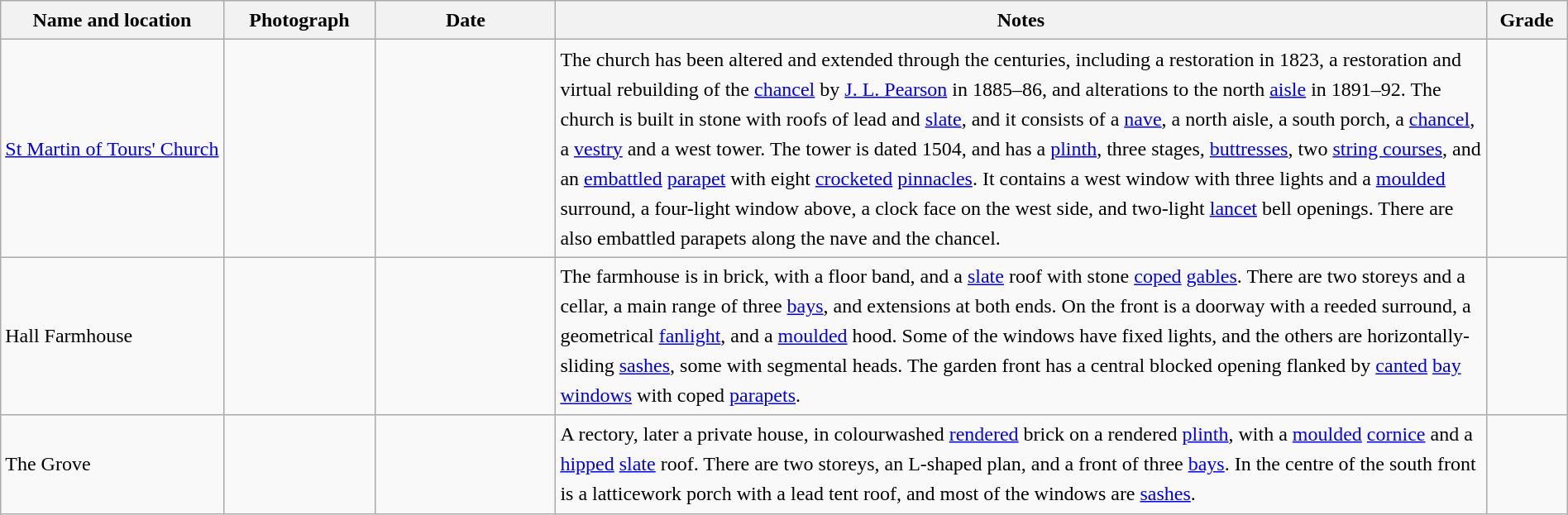<table class="wikitable sortable plainrowheaders" style="width:100%; border:0px; text-align:left; line-height:150%">
<tr>
<th scope="col"  style="width:150px">Name and location</th>
<th scope="col"  style="width:100px" class="unsortable">Photograph</th>
<th scope="col"  style="width:120px">Date</th>
<th scope="col"  style="width:650px" class="unsortable">Notes</th>
<th scope="col"  style="width:50px">Grade</th>
</tr>
<tr>
<td><a href='#'>St Martin of Tours' Church</a><br><small></small></td>
<td></td>
<td align="center"></td>
<td>The church has been altered and extended through the centuries, including a restoration in 1823, a restoration and virtual rebuilding of the <a href='#'>chancel</a> by <a href='#'>J. L. Pearson</a> in 1885–86, and alterations to the north <a href='#'>aisle</a> in 1891–92.  The church is built in stone with roofs of lead and <a href='#'>slate</a>, and it consists of a <a href='#'>nave</a>, a north aisle, a south porch, a <a href='#'>chancel</a>, a <a href='#'>vestry</a> and a west tower.  The tower is dated 1504, and has a <a href='#'>plinth</a>, three stages, <a href='#'>buttresses</a>, two <a href='#'>string courses</a>, and an <a href='#'>embattled</a> <a href='#'>parapet</a> with eight <a href='#'>crocketed</a> <a href='#'>pinnacles</a>.  It contains a west window with three lights and a <a href='#'>moulded</a> surround, a four-light window above, a clock face on the west side, and two-light <a href='#'>lancet</a> bell openings.  There are also embattled parapets along the nave and the chancel.</td>
<td align="center" ></td>
</tr>
<tr>
<td>Hall Farmhouse<br><small></small></td>
<td></td>
<td align="center"></td>
<td>The farmhouse is in brick, with a floor band, and a <a href='#'>slate</a> roof with stone <a href='#'>coped</a> <a href='#'>gables</a>.  There are two storeys and a cellar, a main range of three <a href='#'>bays</a>, and extensions at both ends.  On the front is a doorway with a reeded surround, a geometrical <a href='#'>fanlight</a>, and a <a href='#'>moulded</a> hood.  Some of the windows have fixed lights, and the others are horizontally-sliding <a href='#'>sashes</a>, some with segmental heads.  The garden front has a central blocked opening flanked by <a href='#'>canted</a> <a href='#'>bay windows</a> with coped <a href='#'>parapets</a>.</td>
<td align="center" ></td>
</tr>
<tr>
<td>The Grove<br><small></small></td>
<td></td>
<td align="center"></td>
<td>A rectory, later a private house, in colourwashed <a href='#'>rendered</a> brick on a rendered <a href='#'>plinth</a>, with a <a href='#'>moulded</a> <a href='#'>cornice</a> and a <a href='#'>hipped</a> <a href='#'>slate</a> roof.  There are two storeys, an L-shaped plan, and a front of three <a href='#'>bays</a>.  In the centre of the south front is a latticework porch with a lead tent roof, and most of the windows are <a href='#'>sashes</a>.</td>
<td align="center" ></td>
</tr>
<tr>
</tr>
</table>
